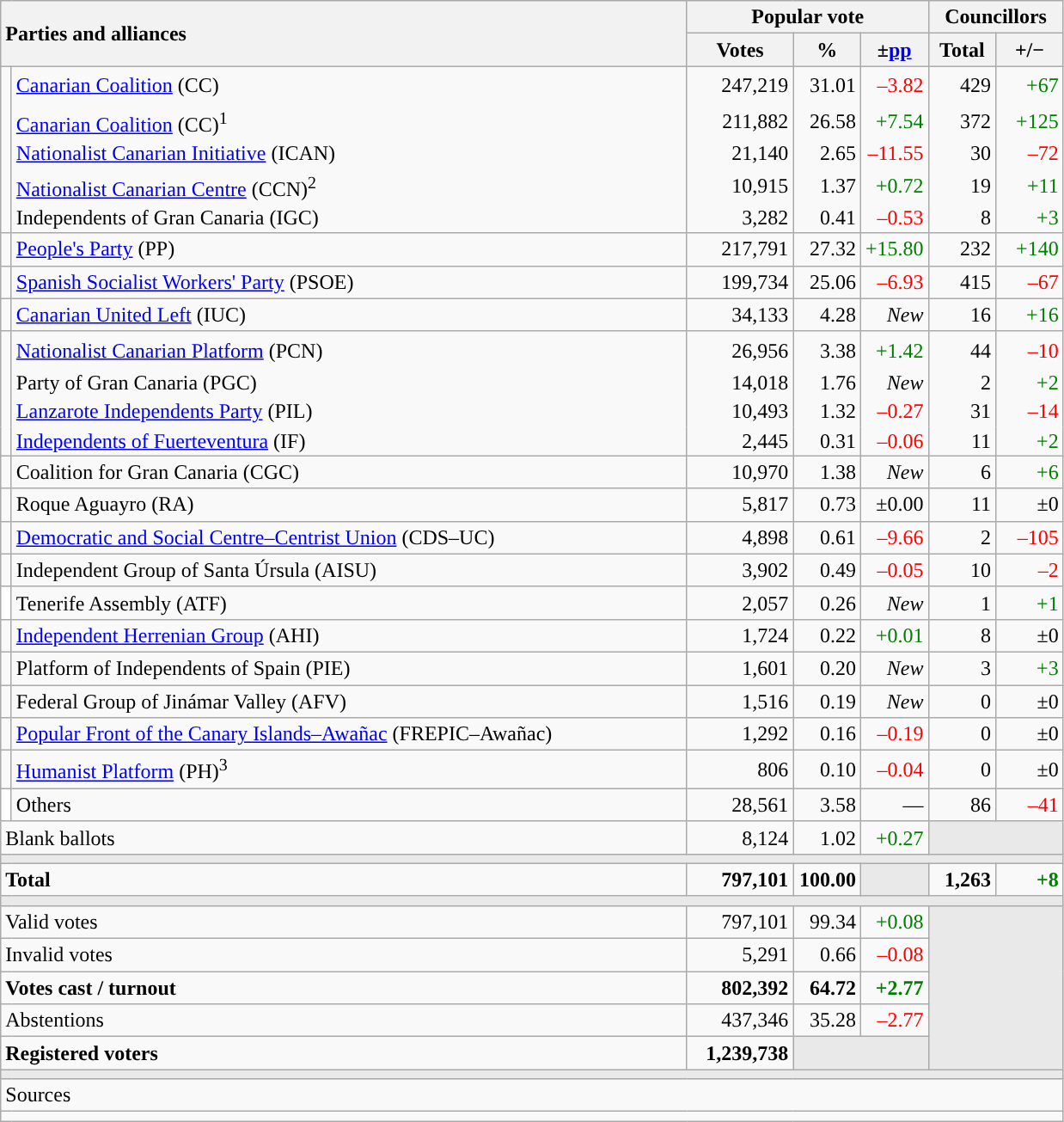<table class="wikitable" style="text-align:right;">
<tr>
<th style="text-align:left;" rowspan="2" colspan="2" width="525">Parties and alliances</th>
<th colspan="3">Popular vote</th>
<th colspan="2">Councillors</th>
</tr>
<tr>
<th width="75">Votes</th>
<th width="45">%</th>
<th width="45">±<a href='#'>pp</a></th>
<th width="45">Total</th>
<th width="45">+/−</th>
</tr>
<tr style="line-height:22px;">
<td width="1" rowspan="5"></td>
<td align="left"><a href='#'>Canarian Coalition</a> (CC)</td>
<td>247,219</td>
<td>31.01</td>
<td style="color:red;">–3.82</td>
<td>429</td>
<td style="color:green;">+67</td>
</tr>
<tr style="border-bottom-style:hidden; border-top-style:hidden; line-height:16px;">
<td align="left"><span><a href='#'>Canarian Coalition</a> (CC)<sup>1</sup></span></td>
<td>211,882</td>
<td>26.58</td>
<td style="color:green;">+7.54</td>
<td>372</td>
<td style="color:green;">+125</td>
</tr>
<tr style="border-bottom-style:hidden; line-height:16px;">
<td align="left"><span><a href='#'>Nationalist Canarian Initiative</a> (ICAN)</span></td>
<td>21,140</td>
<td>2.65</td>
<td style="color:red;">–11.55</td>
<td>30</td>
<td style="color:red;">–72</td>
</tr>
<tr style="border-bottom-style:hidden; line-height:16px;">
<td align="left"><span><a href='#'>Nationalist Canarian Centre</a> (CCN)<sup>2</sup></span></td>
<td>10,915</td>
<td>1.37</td>
<td style="color:green;">+0.72</td>
<td>19</td>
<td style="color:green;">+11</td>
</tr>
<tr style="line-height:16px;">
<td align="left"><span>Independents of Gran Canaria (IGC)</span></td>
<td>3,282</td>
<td>0.41</td>
<td style="color:red;">–0.53</td>
<td>8</td>
<td style="color:green;">+3</td>
</tr>
<tr>
<td style="color:inherit;background:"></td>
<td align="left"><a href='#'>People's Party</a> (PP)</td>
<td>217,791</td>
<td>27.32</td>
<td style="color:green;">+15.80</td>
<td>232</td>
<td style="color:green;">+140</td>
</tr>
<tr>
<td style="color:inherit;background:"></td>
<td align="left"><a href='#'>Spanish Socialist Workers' Party</a> (PSOE)</td>
<td>199,734</td>
<td>25.06</td>
<td style="color:red;">–6.93</td>
<td>415</td>
<td style="color:red;">–67</td>
</tr>
<tr>
<td style="color:inherit;background:"></td>
<td align="left"><a href='#'>Canarian United Left</a> (IUC)</td>
<td>34,133</td>
<td>4.28</td>
<td><em>New</em></td>
<td>16</td>
<td style="color:green;">+16</td>
</tr>
<tr style="line-height:22px;">
<td rowspan="4" style="color:inherit;background:"></td>
<td align="left"><a href='#'>Nationalist Canarian Platform</a> (PCN)</td>
<td>26,956</td>
<td>3.38</td>
<td style="color:green;">+1.42</td>
<td>44</td>
<td style="color:red;">–10</td>
</tr>
<tr style="border-bottom-style:hidden; border-top-style:hidden; line-height:16px;">
<td align="left"><span>Party of Gran Canaria (PGC)</span></td>
<td>14,018</td>
<td>1.76</td>
<td><em>New</em></td>
<td>2</td>
<td style="color:green;">+2</td>
</tr>
<tr style="border-bottom-style:hidden; line-height:16px;">
<td align="left"><span><a href='#'>Lanzarote Independents Party</a> (PIL)</span></td>
<td>10,493</td>
<td>1.32</td>
<td style="color:red;">–0.27</td>
<td>31</td>
<td style="color:red;">–14</td>
</tr>
<tr style="line-height:16px;">
<td align="left"><span><a href='#'>Independents of Fuerteventura</a> (IF)</span></td>
<td>2,445</td>
<td>0.31</td>
<td style="color:red;">–0.06</td>
<td>11</td>
<td style="color:green;">+2</td>
</tr>
<tr>
<td style="color:inherit;background:"></td>
<td align="left">Coalition for Gran Canaria (CGC)</td>
<td>10,970</td>
<td>1.38</td>
<td><em>New</em></td>
<td>6</td>
<td style="color:green;">+6</td>
</tr>
<tr>
<td style="color:inherit;background:"></td>
<td align="left">Roque Aguayro (RA)</td>
<td>5,817</td>
<td>0.73</td>
<td>±0.00</td>
<td>11</td>
<td>±0</td>
</tr>
<tr>
<td style="color:inherit;background:"></td>
<td align="left"><a href='#'>Democratic and Social Centre–Centrist Union</a> (CDS–UC)</td>
<td>4,898</td>
<td>0.61</td>
<td style="color:red;">–9.66</td>
<td>2</td>
<td style="color:red;">–105</td>
</tr>
<tr>
<td style="color:inherit;background:"></td>
<td align="left">Independent Group of Santa Úrsula (AISU)</td>
<td>3,902</td>
<td>0.49</td>
<td style="color:red;">–0.05</td>
<td>10</td>
<td style="color:red;">–2</td>
</tr>
<tr>
<td bgcolor="white"></td>
<td align="left">Tenerife Assembly (ATF)</td>
<td>2,057</td>
<td>0.26</td>
<td><em>New</em></td>
<td>1</td>
<td style="color:green;">+1</td>
</tr>
<tr>
<td style="color:inherit;background:"></td>
<td align="left"><a href='#'>Independent Herrenian Group</a> (AHI)</td>
<td>1,724</td>
<td>0.22</td>
<td style="color:green;">+0.01</td>
<td>8</td>
<td>±0</td>
</tr>
<tr>
<td style="color:inherit;background:"></td>
<td align="left">Platform of Independents of Spain (PIE)</td>
<td>1,601</td>
<td>0.20</td>
<td><em>New</em></td>
<td>3</td>
<td style="color:green;">+3</td>
</tr>
<tr>
<td style="color:inherit;background:"></td>
<td align="left">Federal Group of Jinámar Valley (AFV)</td>
<td>1,516</td>
<td>0.19</td>
<td><em>New</em></td>
<td>0</td>
<td>±0</td>
</tr>
<tr>
<td style="color:inherit;background:"></td>
<td align="left"><a href='#'>Popular Front of the Canary Islands–Awañac</a> (FREPIC–Awañac)</td>
<td>1,292</td>
<td>0.16</td>
<td style="color:red;">–0.19</td>
<td>0</td>
<td>±0</td>
</tr>
<tr>
<td style="color:inherit;background:"></td>
<td align="left"><a href='#'>Humanist Platform</a> (PH)<sup>3</sup></td>
<td>806</td>
<td>0.10</td>
<td style="color:red;">–0.04</td>
<td>0</td>
<td>±0</td>
</tr>
<tr>
<td bgcolor="white"></td>
<td align="left">Others</td>
<td>28,561</td>
<td>3.58</td>
<td>—</td>
<td>86</td>
<td style="color:red;">–41</td>
</tr>
<tr>
<td align="left" colspan="2">Blank ballots</td>
<td>8,124</td>
<td>1.02</td>
<td style="color:green;">+0.27</td>
<td style="color:inherit;background:#E9E9E9" colspan="2"></td>
</tr>
<tr>
<td colspan="7" style="color:inherit;background:#E9E9E9"></td>
</tr>
<tr style="font-weight:bold;">
<td align="left" colspan="2">Total</td>
<td>797,101</td>
<td>100.00</td>
<td bgcolor="#E9E9E9"></td>
<td>1,263</td>
<td style="color:green;">+8</td>
</tr>
<tr>
<td colspan="7" style="color:inherit;background:#E9E9E9"></td>
</tr>
<tr>
<td align="left" colspan="2">Valid votes</td>
<td>797,101</td>
<td>99.34</td>
<td style="color:green;">+0.08</td>
<td bgcolor="#E9E9E9" colspan="2" rowspan="5"></td>
</tr>
<tr>
<td align="left" colspan="2">Invalid votes</td>
<td>5,291</td>
<td>0.66</td>
<td style="color:red;">–0.08</td>
</tr>
<tr style="font-weight:bold;">
<td align="left" colspan="2">Votes cast / turnout</td>
<td>802,392</td>
<td>64.72</td>
<td style="color:green;">+2.77</td>
</tr>
<tr>
<td align="left" colspan="2">Abstentions</td>
<td>437,346</td>
<td>35.28</td>
<td style="color:red;">–2.77</td>
</tr>
<tr style="font-weight:bold;">
<td align="left" colspan="2">Registered voters</td>
<td>1,239,738</td>
<td bgcolor="#E9E9E9" colspan="2"></td>
</tr>
<tr>
<td colspan="7" style="color:inherit;background:#E9E9E9"></td>
</tr>
<tr>
<td align="left" colspan="7">Sources</td>
</tr>
<tr>
<td colspan="7" style="text-align:left; max-width:790px;"></td>
</tr>
</table>
